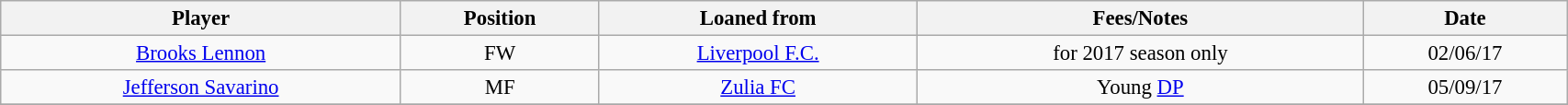<table class="wikitable sortable" style="width:90%; text-align:center; font-size:95%;">
<tr>
<th><strong>Player </strong></th>
<th><strong>Position </strong></th>
<th><strong>Loaned from</strong></th>
<th><strong>Fees/Notes </strong></th>
<th><strong>Date</strong></th>
</tr>
<tr>
<td> <a href='#'>Brooks Lennon</a></td>
<td>FW</td>
<td> <a href='#'>Liverpool F.C.</a></td>
<td>for 2017 season only</td>
<td>02/06/17</td>
</tr>
<tr>
<td> <a href='#'>Jefferson Savarino</a></td>
<td>MF</td>
<td> <a href='#'>Zulia FC</a></td>
<td>Young <a href='#'>DP</a></td>
<td>05/09/17</td>
</tr>
<tr>
</tr>
</table>
